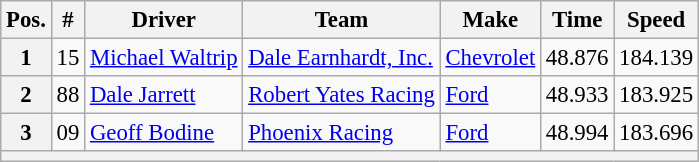<table class="wikitable" style="font-size:95%">
<tr>
<th>Pos.</th>
<th>#</th>
<th>Driver</th>
<th>Team</th>
<th>Make</th>
<th>Time</th>
<th>Speed</th>
</tr>
<tr>
<th>1</th>
<td>15</td>
<td><a href='#'>Michael Waltrip</a></td>
<td><a href='#'>Dale Earnhardt, Inc.</a></td>
<td><a href='#'>Chevrolet</a></td>
<td>48.876</td>
<td>184.139</td>
</tr>
<tr>
<th>2</th>
<td>88</td>
<td><a href='#'>Dale Jarrett</a></td>
<td><a href='#'>Robert Yates Racing</a></td>
<td><a href='#'>Ford</a></td>
<td>48.933</td>
<td>183.925</td>
</tr>
<tr>
<th>3</th>
<td>09</td>
<td><a href='#'>Geoff Bodine</a></td>
<td><a href='#'>Phoenix Racing</a></td>
<td><a href='#'>Ford</a></td>
<td>48.994</td>
<td>183.696</td>
</tr>
<tr>
<th colspan="7"></th>
</tr>
</table>
